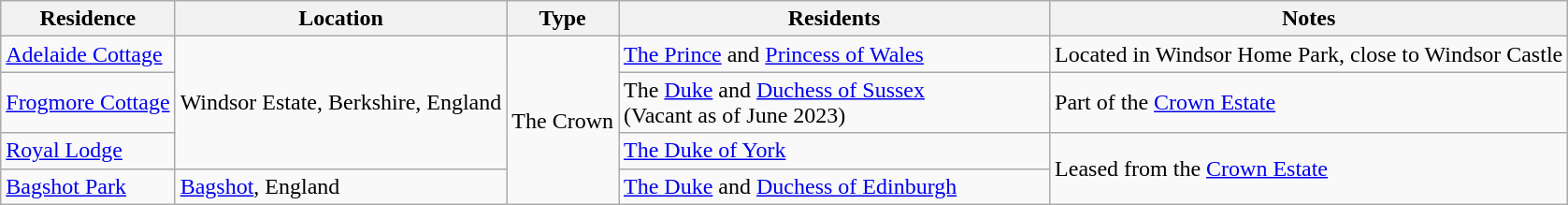<table class="wikitable sortable">
<tr>
<th>Residence</th>
<th>Location</th>
<th>Type</th>
<th width="300pt">Residents</th>
<th class="unsortable">Notes</th>
</tr>
<tr>
<td><a href='#'>Adelaide Cottage</a></td>
<td rowspan="3">Windsor Estate, Berkshire, England</td>
<td rowspan="4">The Crown</td>
<td><a href='#'>The Prince</a> and <a href='#'>Princess of Wales</a></td>
<td>Located in Windsor Home Park, close to Windsor Castle</td>
</tr>
<tr>
<td><a href='#'>Frogmore Cottage</a></td>
<td>The <a href='#'>Duke</a> and <a href='#'>Duchess of Sussex</a> <br>(Vacant as of June 2023)</td>
<td>Part of the <a href='#'>Crown Estate</a></td>
</tr>
<tr>
<td><a href='#'>Royal Lodge</a></td>
<td><a href='#'>The Duke of York</a></td>
<td rowspan="2">Leased from the <a href='#'>Crown Estate</a></td>
</tr>
<tr>
<td><a href='#'>Bagshot Park</a></td>
<td><a href='#'>Bagshot</a>, England</td>
<td><a href='#'>The Duke</a> and <a href='#'>Duchess of Edinburgh</a></td>
</tr>
</table>
